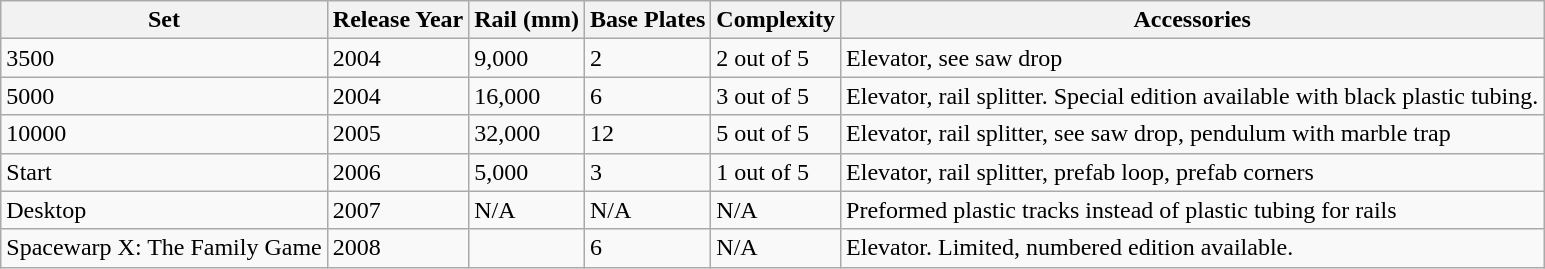<table class="wikitable sortable">
<tr>
<th>Set</th>
<th>Release Year</th>
<th>Rail (mm)</th>
<th>Base Plates</th>
<th>Complexity</th>
<th>Accessories</th>
</tr>
<tr>
<td>3500</td>
<td>2004</td>
<td>9,000</td>
<td>2</td>
<td>2 out of 5</td>
<td>Elevator, see saw drop</td>
</tr>
<tr>
<td>5000</td>
<td>2004</td>
<td>16,000</td>
<td>6</td>
<td>3 out of 5</td>
<td>Elevator, rail splitter.  Special edition available with black plastic tubing.</td>
</tr>
<tr>
<td>10000</td>
<td>2005</td>
<td>32,000</td>
<td>12</td>
<td>5 out of 5</td>
<td>Elevator, rail splitter, see saw drop, pendulum with marble trap</td>
</tr>
<tr>
<td>Start</td>
<td>2006</td>
<td>5,000</td>
<td>3</td>
<td>1 out of 5</td>
<td>Elevator, rail splitter, prefab loop, prefab corners</td>
</tr>
<tr>
<td>Desktop</td>
<td>2007</td>
<td>N/A</td>
<td>N/A</td>
<td>N/A</td>
<td>Preformed plastic tracks instead of plastic tubing for rails</td>
</tr>
<tr>
<td>Spacewarp X: The Family Game</td>
<td>2008</td>
<td></td>
<td>6</td>
<td>N/A</td>
<td>Elevator.  Limited, numbered edition available.</td>
</tr>
</table>
